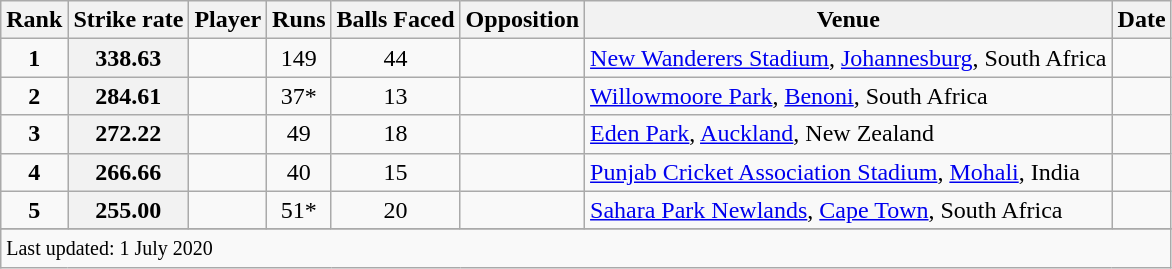<table class="wikitable plainrowheaders sortable">
<tr>
<th scope=col>Rank</th>
<th scope=col>Strike rate</th>
<th scope=col>Player</th>
<th scope=col>Runs</th>
<th scope=col>Balls Faced</th>
<th scope=col>Opposition</th>
<th scope=col>Venue</th>
<th scope=col>Date</th>
</tr>
<tr>
<td align=center><strong>1</strong></td>
<th scope=row style="text-align:center;">338.63</th>
<td></td>
<td align=center>149</td>
<td align=center>44</td>
<td></td>
<td><a href='#'>New Wanderers Stadium</a>, <a href='#'>Johannesburg</a>, South Africa</td>
<td></td>
</tr>
<tr>
<td align=center><strong>2</strong></td>
<th scope=row style="text-align:center;">284.61</th>
<td></td>
<td align=center>37*</td>
<td align=center>13</td>
<td></td>
<td><a href='#'>Willowmoore Park</a>, <a href='#'>Benoni</a>, South Africa</td>
<td></td>
</tr>
<tr>
<td align=center><strong>3</strong></td>
<th scope=row style="text-align:center;">272.22</th>
<td></td>
<td align=center>49</td>
<td align=center>18</td>
<td></td>
<td><a href='#'>Eden Park</a>, <a href='#'>Auckland</a>, New Zealand</td>
<td> </td>
</tr>
<tr>
<td align=center><strong>4</strong></td>
<th scope=row style="text-align:center;">266.66</th>
<td></td>
<td align=center>40</td>
<td align=center>15</td>
<td></td>
<td><a href='#'>Punjab Cricket Association Stadium</a>, <a href='#'>Mohali</a>, India</td>
<td> </td>
</tr>
<tr>
<td align=center><strong>5</strong></td>
<th scope=row style="text-align:center;">255.00</th>
<td></td>
<td align=center>51*</td>
<td align=center>20</td>
<td></td>
<td><a href='#'>Sahara Park Newlands</a>, <a href='#'>Cape Town</a>, South Africa</td>
<td></td>
</tr>
<tr>
</tr>
<tr class=sortbottom>
<td colspan=8><small>Last updated: 1 July 2020</small></td>
</tr>
</table>
